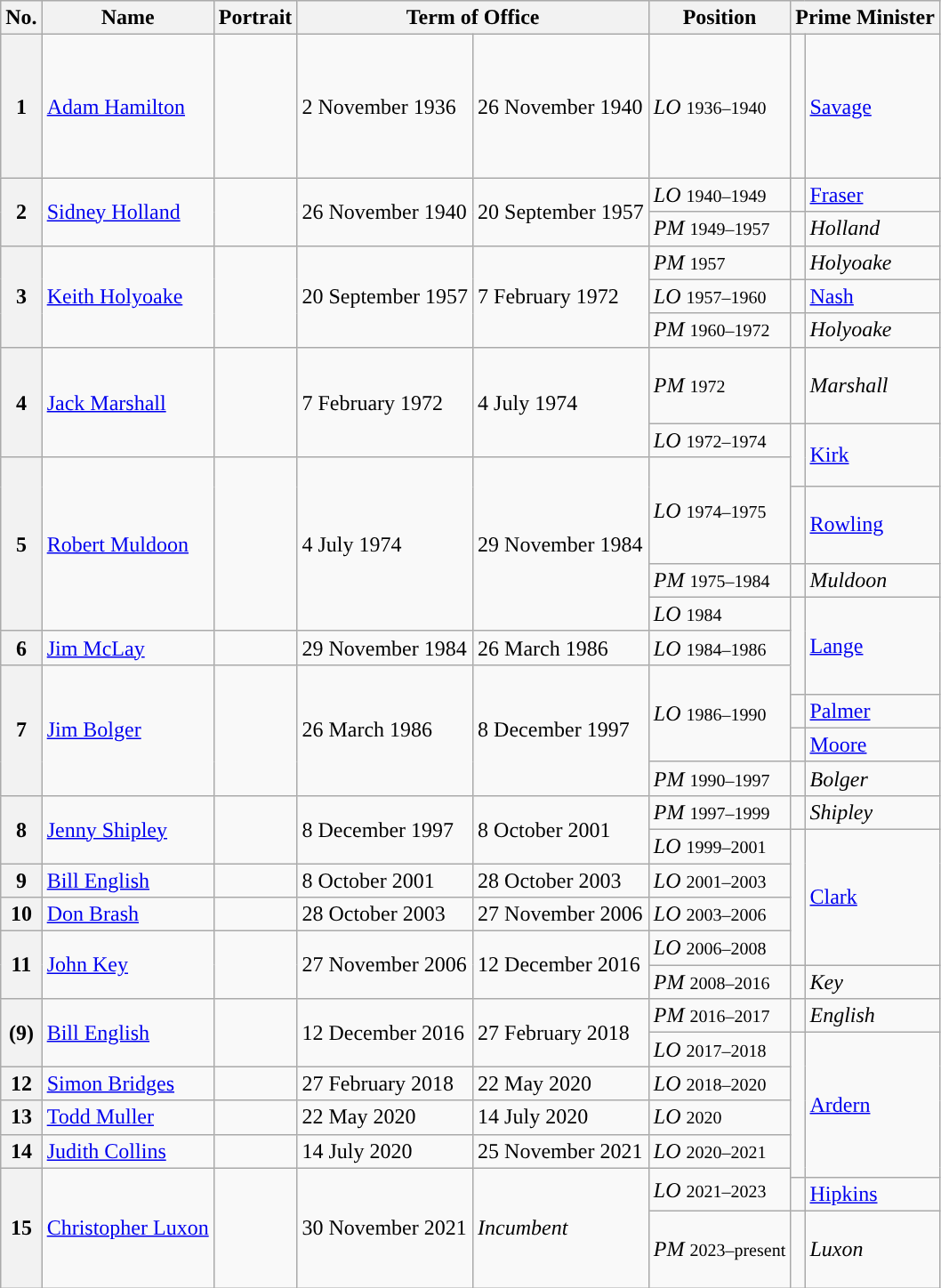<table class="wikitable">
<tr>
<th>No.</th>
<th>Name</th>
<th>Portrait</th>
<th colspan=2>Term of Office</th>
<th>Position</th>
<th colspan=2>Prime Minister</th>
</tr>
<tr>
<th rowspan=2>1</th>
<td rowspan=2><a href='#'>Adam Hamilton</a></td>
<td rowspan=2></td>
<td rowspan=2>2 November 1936</td>
<td rowspan=2>26 November 1940</td>
<td rowspan=2><em>LO</em> <small>1936–1940</small></td>
<td height=100 style="background:"></td>
<td><a href='#'>Savage</a></td>
</tr>
<tr>
<td rowspan=2 style="background:"></td>
<td rowspan=2><a href='#'>Fraser</a></td>
</tr>
<tr>
<th rowspan=2>2</th>
<td rowspan=2><a href='#'>Sidney Holland</a></td>
<td rowspan=2></td>
<td rowspan=2>26 November 1940</td>
<td rowspan=2>20 September 1957</td>
<td><em>LO</em> <small>1940–1949</small></td>
</tr>
<tr>
<td><em>PM</em> <small>1949–1957</small></td>
<td style="background:"></td>
<td><em>Holland</em></td>
</tr>
<tr>
<th rowspan=3>3</th>
<td rowspan=3><a href='#'>Keith Holyoake</a></td>
<td rowspan=3></td>
<td rowspan=3>20 September 1957</td>
<td rowspan=3>7 February 1972</td>
<td><em>PM</em> <small>1957</small></td>
<td style="background:"></td>
<td><em>Holyoake</em></td>
</tr>
<tr>
<td><em>LO</em> <small>1957–1960</small></td>
<td style="background:"></td>
<td><a href='#'>Nash</a></td>
</tr>
<tr>
<td><em>PM</em> <small>1960–1972</small></td>
<td style="background:"></td>
<td><em>Holyoake</em></td>
</tr>
<tr>
<th rowspan=2>4</th>
<td rowspan=2><a href='#'>Jack Marshall</a></td>
<td rowspan=2></td>
<td rowspan=2>7 February 1972</td>
<td rowspan=2>4 July 1974</td>
<td><em>PM</em> <small>1972</small></td>
<td height=50 style="background:"></td>
<td><em>Marshall</em></td>
</tr>
<tr>
<td><em>LO</em> <small>1972–1974</small></td>
<td style="border-bottom:solid 0 grey; background:"></td>
<td rowspan=2><a href='#'>Kirk</a></td>
</tr>
<tr>
<th rowspan=4>5</th>
<td rowspan=4><a href='#'>Robert Muldoon</a></td>
<td rowspan=4></td>
<td rowspan=4>4 July 1974</td>
<td rowspan=4>29 November 1984</td>
<td rowspan=2><em>LO</em> <small>1974–1975</small></td>
<td height=15 style="border-top:solid 0 grey; background:"></td>
</tr>
<tr>
<td height=50 style="background:"></td>
<td><a href='#'>Rowling</a></td>
</tr>
<tr>
<td><em>PM</em> <small>1975–1984</small></td>
<td style="background:"></td>
<td><em>Muldoon</em></td>
</tr>
<tr>
<td><em>LO</em> <small>1984</small></td>
<td rowspan=2 style="border-bottom:solid 0 gray; background:"></td>
<td rowspan=3><a href='#'>Lange</a></td>
</tr>
<tr>
<th>6</th>
<td><a href='#'>Jim McLay</a></td>
<td></td>
<td>29 November 1984</td>
<td>26 March 1986</td>
<td><em>LO</em> <small>1984–1986</small></td>
</tr>
<tr>
<th rowspan=4>7</th>
<td rowspan=4><a href='#'>Jim Bolger</a></td>
<td rowspan=4></td>
<td rowspan=4>26 March 1986</td>
<td rowspan=4>8 December 1997</td>
<td rowspan=3><em>LO</em> <small>1986–1990</small></td>
<td height=15 style="border-top:solid 0 gray; background:"></td>
</tr>
<tr>
<td style="background:"></td>
<td><a href='#'>Palmer</a></td>
</tr>
<tr>
<td style="background:"></td>
<td><a href='#'>Moore</a></td>
</tr>
<tr>
<td><em>PM</em> <small>1990–1997</small></td>
<td style="background:"></td>
<td><em>Bolger</em></td>
</tr>
<tr>
<th rowspan=2>8</th>
<td rowspan=2><a href='#'>Jenny Shipley</a></td>
<td rowspan=2></td>
<td rowspan=2>8 December 1997</td>
<td rowspan=2>8 October 2001</td>
<td><em>PM</em> <small>1997–1999</small></td>
<td style="background:"></td>
<td><em>Shipley</em></td>
</tr>
<tr>
<td><em>LO</em> <small>1999–2001</small></td>
<td rowspan=4 style="background:"></td>
<td rowspan=4><a href='#'>Clark</a></td>
</tr>
<tr>
<th>9</th>
<td><a href='#'>Bill English</a></td>
<td></td>
<td>8 October 2001</td>
<td>28 October 2003</td>
<td><em>LO</em> <small>2001–2003</small></td>
</tr>
<tr>
<th>10</th>
<td><a href='#'>Don Brash</a></td>
<td></td>
<td>28 October 2003</td>
<td>27 November 2006</td>
<td><em>LO</em> <small>2003–2006</small></td>
</tr>
<tr>
<th rowspan=2>11</th>
<td rowspan=2><a href='#'>John Key</a></td>
<td rowspan=2></td>
<td rowspan=2>27 November 2006</td>
<td rowspan=2>12 December 2016</td>
<td><em>LO</em> <small>2006–2008</small></td>
</tr>
<tr>
<td><em>PM</em> <small>2008–2016</small></td>
<td style="background:"></td>
<td><em>Key</em></td>
</tr>
<tr>
<th rowspan=2>(9)</th>
<td rowspan=2><a href='#'>Bill English</a></td>
<td rowspan=2></td>
<td rowspan=2>12 December 2016</td>
<td rowspan=2>27 February 2018</td>
<td><em>PM</em> <small>2016–2017</small></td>
<td style="background:"></td>
<td><em>English</em></td>
</tr>
<tr>
<td><em>LO</em> <small>2017–2018</small></td>
<td rowspan=4 style="border-bottom:solid 0 gray; background:"></td>
<td rowspan=5><a href='#'>Ardern</a></td>
</tr>
<tr>
<th>12</th>
<td><a href='#'>Simon Bridges</a></td>
<td></td>
<td>27 February 2018</td>
<td>22 May 2020</td>
<td><em>LO</em> <small>2018–2020</small></td>
</tr>
<tr>
<th>13</th>
<td><a href='#'>Todd Muller</a></td>
<td></td>
<td>22 May 2020</td>
<td>14 July 2020</td>
<td><em>LO</em> <small>2020</small></td>
</tr>
<tr>
<th>14</th>
<td><a href='#'>Judith Collins</a></td>
<td></td>
<td>14 July 2020</td>
<td>25 November 2021</td>
<td><em>LO</em> <small>2020–2021</small></td>
</tr>
<tr>
<th rowspan=3>15</th>
<td rowspan=3><a href='#'>Christopher Luxon</a></td>
<td rowspan=3></td>
<td rowspan=3>30 November 2021</td>
<td rowspan=3><em>Incumbent</em></td>
<td rowspan=2><em>LO</em> <small>2021–2023</small></td>
<td style="border-top:solid 0 gray; background:"></td>
</tr>
<tr>
<td height=15 style="background:"></td>
<td><a href='#'>Hipkins</a></td>
</tr>
<tr>
<td><em>PM</em> <small>2023–present</small></td>
<td height=50 style="background:"></td>
<td><em>Luxon</em></td>
</tr>
</table>
